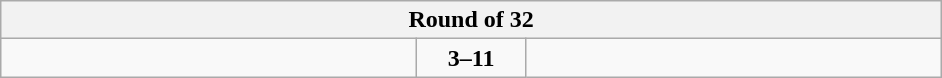<table class="wikitable" style="text-align: center;">
<tr>
<th colspan=3>Round of 32</th>
</tr>
<tr>
<td align=left width="270"></td>
<td align=center width="65"><strong>3–11</strong></td>
<td align=left width="270"><strong></strong></td>
</tr>
</table>
